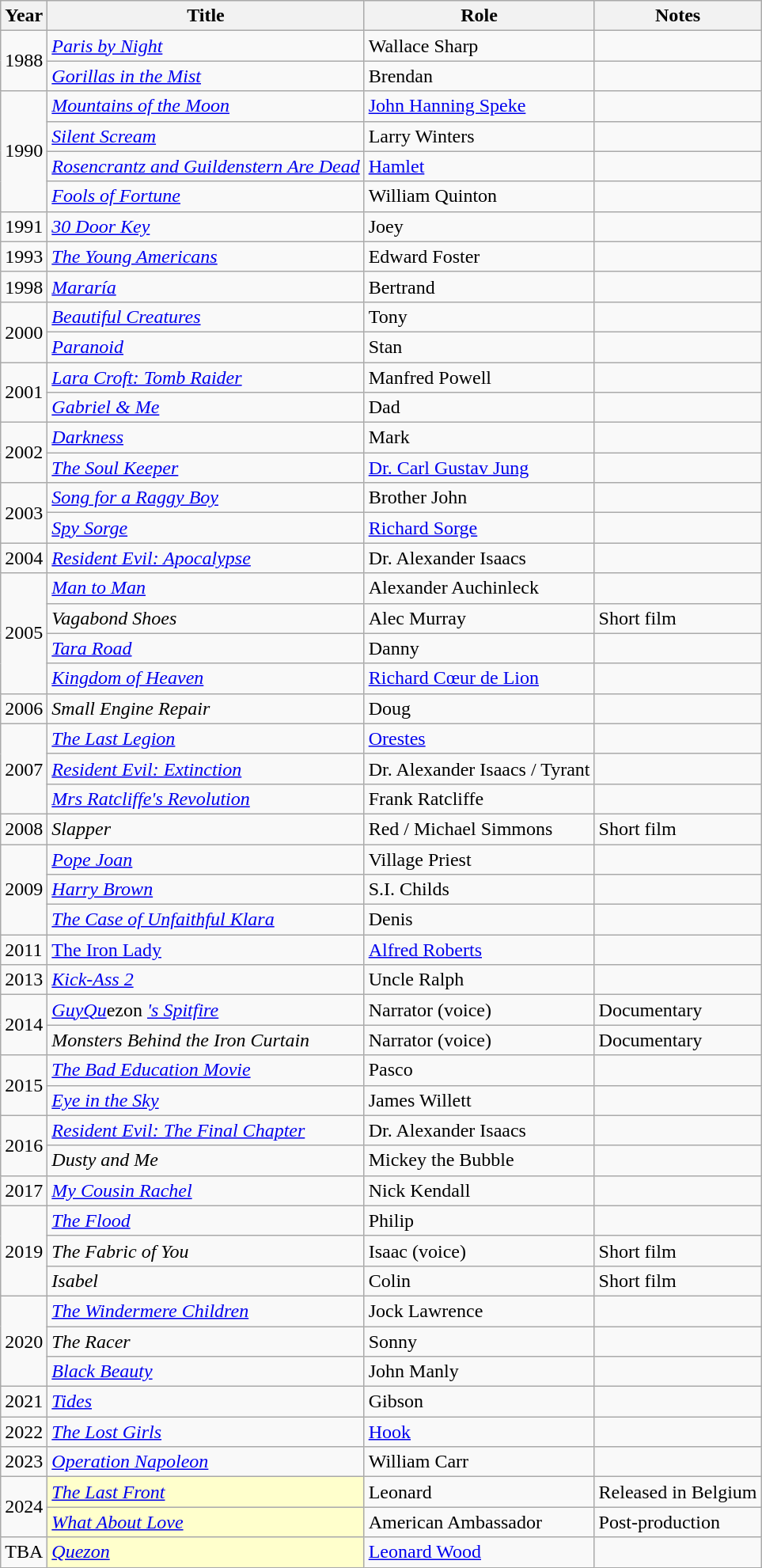<table class="wikitable sortable">
<tr>
<th>Year</th>
<th>Title</th>
<th>Role</th>
<th class="unsortable">Notes</th>
</tr>
<tr>
<td rowspan="2">1988</td>
<td><a href='#'><em>Paris by Night</em></a></td>
<td>Wallace Sharp</td>
<td></td>
</tr>
<tr>
<td><em><a href='#'>Gorillas in the Mist</a></em></td>
<td>Brendan</td>
<td></td>
</tr>
<tr>
<td rowspan="4">1990</td>
<td><a href='#'><em>Mountains of the Moon</em></a></td>
<td><a href='#'>John Hanning Speke</a></td>
<td></td>
</tr>
<tr>
<td><a href='#'><em>Silent Scream</em></a></td>
<td>Larry Winters</td>
<td></td>
</tr>
<tr>
<td><a href='#'><em>Rosencrantz and Guildenstern Are Dead</em></a></td>
<td><a href='#'>Hamlet</a></td>
<td></td>
</tr>
<tr>
<td><em><a href='#'>Fools of Fortune</a></em></td>
<td>William Quinton</td>
<td></td>
</tr>
<tr>
<td>1991</td>
<td><em><a href='#'>30 Door Key</a></em></td>
<td>Joey</td>
<td></td>
</tr>
<tr>
<td>1993</td>
<td><a href='#'><em>The Young Americans</em></a></td>
<td>Edward Foster</td>
<td></td>
</tr>
<tr>
<td>1998</td>
<td><em><a href='#'>Mararía</a></em></td>
<td>Bertrand</td>
<td></td>
</tr>
<tr>
<td rowspan="2">2000</td>
<td><em><a href='#'>Beautiful Creatures</a></em></td>
<td>Tony</td>
<td></td>
</tr>
<tr>
<td><a href='#'><em>Paranoid</em></a></td>
<td>Stan</td>
<td></td>
</tr>
<tr>
<td rowspan="2">2001</td>
<td><em><a href='#'>Lara Croft: Tomb Raider</a></em></td>
<td>Manfred Powell</td>
<td></td>
</tr>
<tr>
<td><a href='#'><em>Gabriel & Me</em></a></td>
<td>Dad</td>
<td></td>
</tr>
<tr>
<td rowspan="2">2002</td>
<td><a href='#'><em>Darkness</em></a></td>
<td>Mark</td>
<td></td>
</tr>
<tr>
<td><em><a href='#'>The Soul Keeper</a></em></td>
<td><a href='#'>Dr. Carl Gustav Jung</a></td>
<td></td>
</tr>
<tr>
<td rowspan="2">2003</td>
<td><em><a href='#'>Song for a Raggy Boy</a></em></td>
<td>Brother John</td>
<td></td>
</tr>
<tr>
<td><em><a href='#'>Spy Sorge</a></em></td>
<td><a href='#'>Richard Sorge</a></td>
<td></td>
</tr>
<tr>
<td>2004</td>
<td><em><a href='#'>Resident Evil: Apocalypse</a></em></td>
<td>Dr. Alexander Isaacs</td>
<td></td>
</tr>
<tr>
<td rowspan="4">2005</td>
<td><a href='#'><em>Man to Man</em></a></td>
<td>Alexander Auchinleck</td>
<td></td>
</tr>
<tr>
<td><em>Vagabond Shoes</em></td>
<td>Alec Murray</td>
<td>Short film</td>
</tr>
<tr>
<td><a href='#'><em>Tara Road</em></a></td>
<td>Danny</td>
<td></td>
</tr>
<tr>
<td><a href='#'><em>Kingdom of Heaven</em></a></td>
<td><a href='#'>Richard Cœur de Lion</a></td>
<td></td>
</tr>
<tr>
<td>2006</td>
<td><em>Small Engine Repair</em></td>
<td>Doug</td>
<td></td>
</tr>
<tr>
<td rowspan="3">2007</td>
<td><em><a href='#'>The Last Legion</a></em></td>
<td><a href='#'>Orestes</a></td>
<td></td>
</tr>
<tr>
<td><em><a href='#'>Resident Evil: Extinction</a></em></td>
<td>Dr. Alexander Isaacs / Tyrant</td>
<td></td>
</tr>
<tr>
<td><em><a href='#'>Mrs Ratcliffe's Revolution</a></em></td>
<td>Frank Ratcliffe</td>
<td></td>
</tr>
<tr>
<td>2008</td>
<td><em>Slapper</em></td>
<td>Red / Michael Simmons</td>
<td>Short film</td>
</tr>
<tr>
<td rowspan="3">2009</td>
<td><a href='#'><em>Pope Joan</em></a></td>
<td>Village Priest</td>
<td></td>
</tr>
<tr>
<td><a href='#'><em>Harry Brown</em></a></td>
<td>S.I. Childs</td>
<td></td>
</tr>
<tr>
<td><em><a href='#'>The Case of Unfaithful Klara</a></em></td>
<td>Denis</td>
<td></td>
</tr>
<tr>
<td>2011</td>
<td><em><a href='#'></em>The Iron Lady<em></a></em></td>
<td><a href='#'>Alfred Roberts</a></td>
<td></td>
</tr>
<tr>
<td>2013</td>
<td><em><a href='#'>Kick-Ass 2</a></em></td>
<td>Uncle Ralph</td>
<td></td>
</tr>
<tr>
<td rowspan="2">2014</td>
<td><em><a href='#'>GuyQu</a></em>ezon <em><a href='#'>'s Spitfire</a></em></td>
<td>Narrator (voice)</td>
<td>Documentary</td>
</tr>
<tr>
<td><em>Monsters Behind the Iron Curtain</em></td>
<td>Narrator (voice)</td>
<td>Documentary</td>
</tr>
<tr>
<td rowspan="2">2015</td>
<td><em><a href='#'>The Bad Education Movie</a></em></td>
<td>Pasco</td>
<td></td>
</tr>
<tr>
<td><em><a href='#'>Eye in the Sky</a></em></td>
<td>James Willett</td>
<td></td>
</tr>
<tr>
<td rowspan="2">2016</td>
<td><em><a href='#'>Resident Evil: The Final Chapter</a></em></td>
<td>Dr. Alexander Isaacs</td>
<td></td>
</tr>
<tr>
<td><em>Dusty and Me</em></td>
<td>Mickey the Bubble</td>
<td></td>
</tr>
<tr>
<td>2017</td>
<td><em><a href='#'>My Cousin Rachel</a></em></td>
<td>Nick Kendall</td>
<td></td>
</tr>
<tr>
<td rowspan="3">2019</td>
<td><em><a href='#'>The Flood</a></em></td>
<td>Philip</td>
<td></td>
</tr>
<tr>
<td><em>The Fabric of You </em></td>
<td>Isaac (voice)</td>
<td>Short film</td>
</tr>
<tr>
<td><em>Isabel </em></td>
<td>Colin</td>
<td>Short film</td>
</tr>
<tr>
<td rowspan="3">2020</td>
<td><em><a href='#'>The Windermere Children</a></em></td>
<td>Jock Lawrence</td>
<td></td>
</tr>
<tr>
<td><em>The Racer</em></td>
<td>Sonny</td>
<td></td>
</tr>
<tr>
<td><em><a href='#'>Black Beauty</a></em></td>
<td>John Manly</td>
<td></td>
</tr>
<tr>
<td>2021</td>
<td><em><a href='#'>Tides</a></em></td>
<td>Gibson</td>
<td></td>
</tr>
<tr>
<td>2022</td>
<td><em><a href='#'>The Lost Girls</a></em></td>
<td><a href='#'>Hook</a></td>
<td></td>
</tr>
<tr>
<td>2023</td>
<td><em><a href='#'>Operation Napoleon</a></em></td>
<td>William Carr</td>
<td></td>
</tr>
<tr>
<td rowspan="2">2024</td>
<td style="background:#FFFFCC;"><em><a href='#'>The Last Front</a></em></td>
<td>Leonard</td>
<td>Released in Belgium</td>
</tr>
<tr>
<td style="background:#FFFFCC;"><em><a href='#'>What About Love</a></em> </td>
<td>American Ambassador</td>
<td>Post-production</td>
</tr>
<tr>
<td>TBA</td>
<td style="background:#FFFFCC;"><em><a href='#'>Quezon</a></em> </td>
<td><a href='#'>Leonard Wood</a></td>
<td></td>
</tr>
</table>
